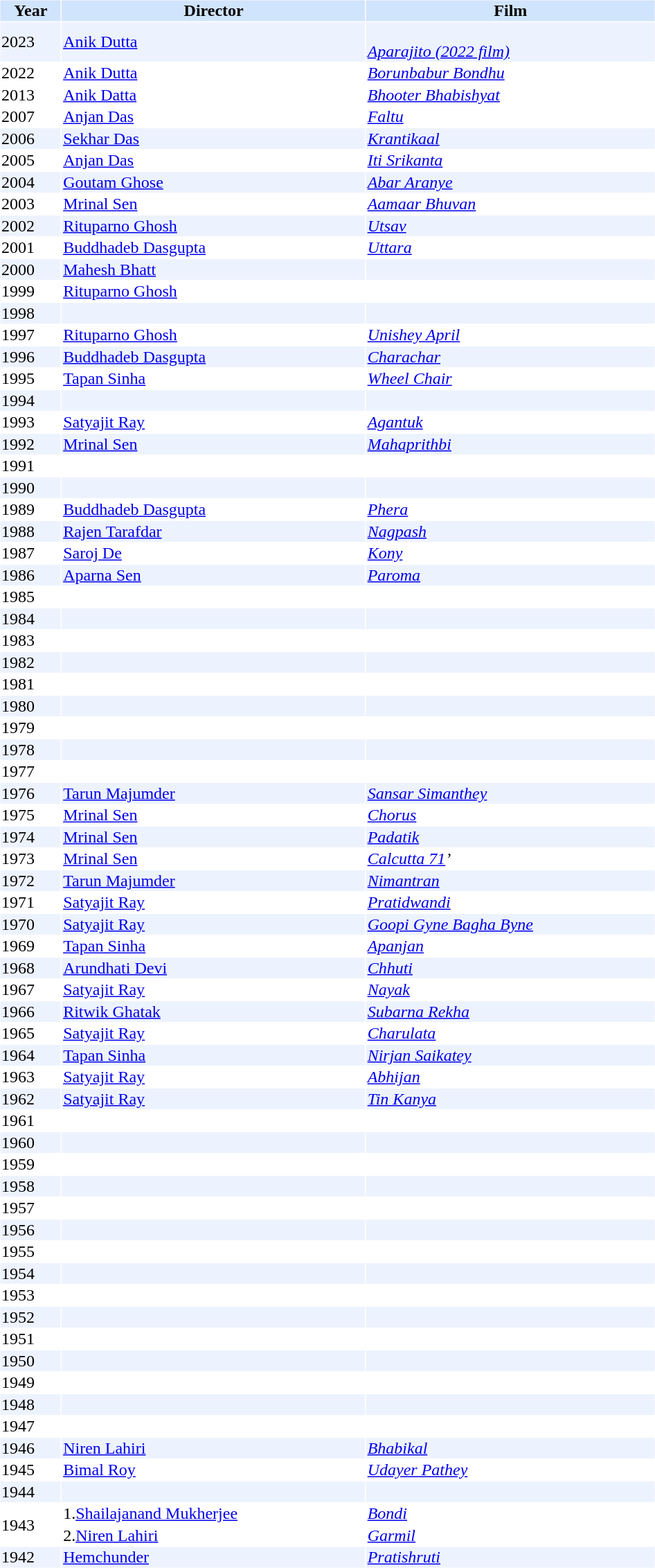<table cellspacing="1" cellpadding="1" border="0" width="50%">
<tr bgcolor="#d1e4fd">
<th>Year</th>
<th>Director</th>
<th>Film</th>
</tr>
<tr bgcolor=#edf3fe>
<td>2023</td>
<td><a href='#'>Anik Dutta</a></td>
<td><br><em><a href='#'>Aparajito (2022 film) </a></em></td>
</tr>
<tr>
<td>2022</td>
<td><a href='#'>Anik Dutta</a></td>
<td><em><a href='#'>Borunbabur Bondhu</a></em></td>
</tr>
<tr>
<td>2013</td>
<td><a href='#'>Anik Datta</a></td>
<td><em><a href='#'>Bhooter Bhabishyat</a></em></td>
</tr>
<tr>
<td>2007</td>
<td><a href='#'>Anjan Das</a></td>
<td><em><a href='#'>Faltu</a></em></td>
</tr>
<tr bgcolor=#edf3fe>
<td>2006</td>
<td><a href='#'>Sekhar Das</a></td>
<td><em><a href='#'>Krantikaal</a></em></td>
</tr>
<tr>
<td>2005</td>
<td><a href='#'>Anjan Das</a></td>
<td><em><a href='#'>Iti Srikanta</a></em></td>
</tr>
<tr bgcolor=#edf3fe>
<td>2004</td>
<td><a href='#'>Goutam Ghose</a></td>
<td><em><a href='#'>Abar Aranye</a></em></td>
</tr>
<tr>
<td>2003</td>
<td><a href='#'>Mrinal Sen</a></td>
<td><em><a href='#'>Aamaar Bhuvan</a></em></td>
</tr>
<tr bgcolor=#edf3fe>
<td>2002</td>
<td><a href='#'>Rituparno Ghosh</a></td>
<td><em><a href='#'>Utsav</a></em></td>
</tr>
<tr>
<td>2001</td>
<td><a href='#'>Buddhadeb Dasgupta</a></td>
<td><em><a href='#'>Uttara</a></em></td>
</tr>
<tr bgcolor=#edf3fe>
<td>2000</td>
<td><a href='#'>Mahesh Bhatt</a></td>
<td></td>
</tr>
<tr>
<td>1999</td>
<td><a href='#'>Rituparno Ghosh</a></td>
<td></td>
</tr>
<tr bgcolor=#edf3fe>
<td>1998</td>
<td></td>
<td></td>
</tr>
<tr>
<td>1997</td>
<td><a href='#'>Rituparno Ghosh</a></td>
<td><em><a href='#'>Unishey April</a></em></td>
</tr>
<tr bgcolor=#edf3fe>
<td>1996</td>
<td><a href='#'>Buddhadeb Dasgupta</a></td>
<td><em><a href='#'>Charachar</a></em></td>
</tr>
<tr>
<td>1995</td>
<td><a href='#'>Tapan Sinha</a></td>
<td><em><a href='#'>Wheel Chair</a></em></td>
</tr>
<tr bgcolor=#edf3fe>
<td>1994</td>
<td></td>
<td></td>
</tr>
<tr>
<td>1993</td>
<td><a href='#'>Satyajit Ray</a></td>
<td><em><a href='#'>Agantuk</a></em></td>
</tr>
<tr bgcolor=#edf3fe>
<td>1992</td>
<td><a href='#'>Mrinal Sen</a></td>
<td><em><a href='#'>Mahaprithbi</a></em></td>
</tr>
<tr>
<td>1991</td>
<td></td>
<td></td>
</tr>
<tr bgcolor=#edf3fe>
<td>1990</td>
<td></td>
<td></td>
</tr>
<tr>
<td>1989</td>
<td><a href='#'>Buddhadeb Dasgupta</a></td>
<td><em><a href='#'>Phera</a></em></td>
</tr>
<tr bgcolor=#edf3fe>
<td>1988</td>
<td><a href='#'>Rajen Tarafdar</a></td>
<td><em><a href='#'>Nagpash</a></em></td>
</tr>
<tr>
<td>1987</td>
<td><a href='#'>Saroj De</a></td>
<td><em><a href='#'>Kony</a></em></td>
</tr>
<tr bgcolor=#edf3fe>
<td>1986</td>
<td><a href='#'>Aparna Sen</a></td>
<td><em><a href='#'>Paroma</a></em></td>
</tr>
<tr>
<td>1985</td>
<td></td>
<td></td>
</tr>
<tr bgcolor=#edf3fe>
<td>1984</td>
<td></td>
<td></td>
</tr>
<tr>
<td>1983</td>
<td></td>
<td></td>
</tr>
<tr bgcolor=#edf3fe>
<td>1982</td>
<td></td>
<td></td>
</tr>
<tr>
<td>1981</td>
<td></td>
<td></td>
</tr>
<tr bgcolor=#edf3fe>
<td>1980</td>
<td></td>
<td></td>
</tr>
<tr>
<td>1979</td>
<td></td>
<td></td>
</tr>
<tr bgcolor=#edf3fe>
<td>1978</td>
<td></td>
<td></td>
</tr>
<tr>
<td>1977</td>
<td></td>
<td></td>
</tr>
<tr bgcolor=#edf3fe>
<td>1976</td>
<td><a href='#'>Tarun Majumder</a></td>
<td><em><a href='#'>Sansar Simanthey</a></em></td>
</tr>
<tr>
<td>1975</td>
<td><a href='#'>Mrinal Sen</a></td>
<td><em><a href='#'>Chorus</a></em></td>
</tr>
<tr bgcolor=#edf3fe>
<td>1974</td>
<td><a href='#'>Mrinal Sen</a></td>
<td><em><a href='#'>Padatik</a></em></td>
</tr>
<tr>
<td>1973</td>
<td><a href='#'>Mrinal Sen</a></td>
<td><em><a href='#'>Calcutta 71</a>’ </em></td>
</tr>
<tr bgcolor=#edf3fe>
<td>1972</td>
<td><a href='#'>Tarun Majumder</a></td>
<td><em><a href='#'>Nimantran</a></em></td>
</tr>
<tr>
<td>1971</td>
<td><a href='#'>Satyajit Ray</a></td>
<td><em><a href='#'>Pratidwandi</a></em></td>
</tr>
<tr bgcolor=#edf3fe>
<td>1970</td>
<td><a href='#'>Satyajit Ray</a></td>
<td><em><a href='#'>Goopi Gyne Bagha Byne</a></em></td>
</tr>
<tr>
<td>1969</td>
<td><a href='#'>Tapan Sinha</a></td>
<td><em><a href='#'>Apanjan</a></em></td>
</tr>
<tr bgcolor=#edf3fe>
<td>1968</td>
<td><a href='#'>Arundhati Devi</a></td>
<td><em><a href='#'>Chhuti</a></em></td>
</tr>
<tr>
<td>1967</td>
<td><a href='#'>Satyajit Ray</a></td>
<td><em><a href='#'>Nayak</a></em></td>
</tr>
<tr bgcolor=#edf3fe>
<td>1966</td>
<td><a href='#'>Ritwik Ghatak</a></td>
<td><em><a href='#'>Subarna Rekha</a></em></td>
</tr>
<tr>
<td>1965</td>
<td><a href='#'>Satyajit Ray</a></td>
<td><em><a href='#'>Charulata</a></em></td>
</tr>
<tr bgcolor=#edf3fe>
<td>1964</td>
<td><a href='#'>Tapan Sinha</a></td>
<td><em><a href='#'>Nirjan Saikatey</a></em></td>
</tr>
<tr>
<td>1963</td>
<td><a href='#'>Satyajit Ray</a></td>
<td><em><a href='#'>Abhijan</a></em></td>
</tr>
<tr bgcolor=#edf3fe>
<td>1962</td>
<td><a href='#'>Satyajit Ray</a></td>
<td><em><a href='#'>Tin Kanya</a></em></td>
</tr>
<tr>
<td>1961</td>
<td></td>
<td></td>
</tr>
<tr bgcolor=#edf3fe>
<td>1960</td>
<td></td>
<td></td>
</tr>
<tr>
<td>1959</td>
<td></td>
<td></td>
</tr>
<tr bgcolor=#edf3fe>
<td>1958</td>
<td></td>
<td></td>
</tr>
<tr>
<td>1957</td>
<td></td>
<td></td>
</tr>
<tr bgcolor=#edf3fe>
<td>1956</td>
<td></td>
<td></td>
</tr>
<tr>
<td>1955</td>
<td></td>
<td></td>
</tr>
<tr bgcolor=#edf3fe>
<td>1954</td>
<td></td>
<td></td>
</tr>
<tr>
<td>1953</td>
<td></td>
<td></td>
</tr>
<tr bgcolor=#edf3fe>
<td>1952</td>
<td></td>
<td></td>
</tr>
<tr>
<td>1951</td>
<td></td>
<td></td>
</tr>
<tr bgcolor=#edf3fe>
<td>1950</td>
<td></td>
<td></td>
</tr>
<tr>
<td>1949</td>
<td></td>
<td></td>
</tr>
<tr bgcolor=#edf3fe>
<td>1948</td>
<td></td>
<td></td>
</tr>
<tr>
<td>1947</td>
<td></td>
<td></td>
</tr>
<tr bgcolor=#edf3fe>
<td>1946</td>
<td><a href='#'>Niren Lahiri</a></td>
<td><em><a href='#'>Bhabikal</a></em></td>
</tr>
<tr>
<td>1945</td>
<td><a href='#'>Bimal Roy</a></td>
<td><em><a href='#'>Udayer Pathey</a></em></td>
</tr>
<tr bgcolor=#edf3fe>
<td>1944</td>
<td></td>
<td></td>
</tr>
<tr>
<td rowspan="2">1943</td>
<td>1.<a href='#'>Shailajanand Mukherjee</a></td>
<td><em><a href='#'>Bondi</a></em></td>
</tr>
<tr>
<td>2.<a href='#'>Niren Lahiri</a></td>
<td><em><a href='#'>Garmil</a></em></td>
</tr>
<tr bgcolor=#edf3fe>
<td>1942</td>
<td><a href='#'>Hemchunder</a></td>
<td><em><a href='#'>Pratishruti</a></em></td>
</tr>
</table>
